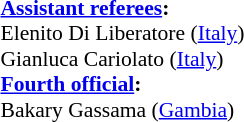<table width=50% style="font-size: 90%">
<tr>
<td><br><strong><a href='#'>Assistant referees</a>:</strong>
<br>Elenito Di Liberatore (<a href='#'>Italy</a>)
<br>Gianluca Cariolato (<a href='#'>Italy</a>)
<br><strong><a href='#'>Fourth official</a>:</strong>
<br>Bakary Gassama (<a href='#'>Gambia</a>)</td>
</tr>
</table>
